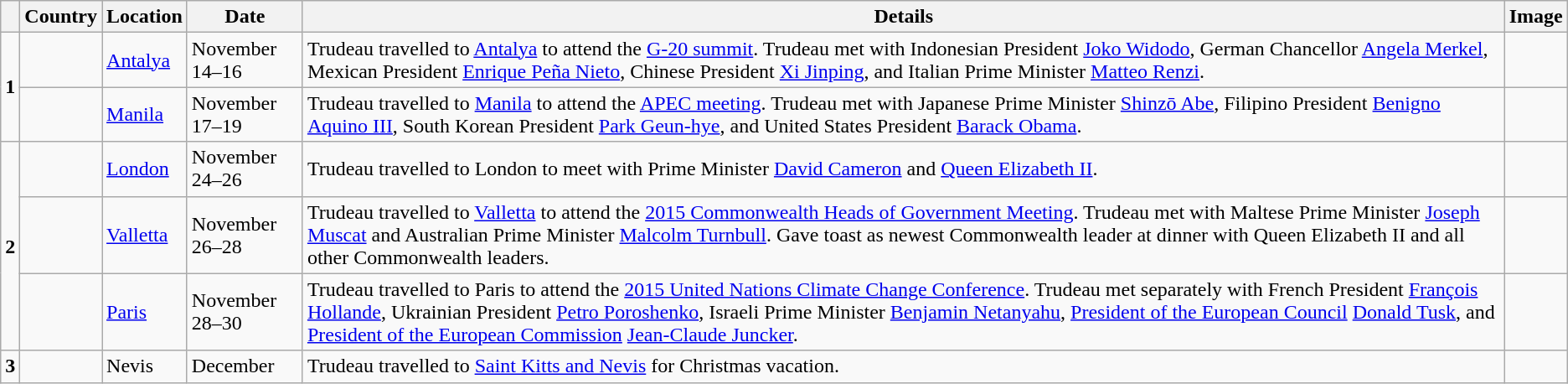<table class="wikitable sortable">
<tr>
<th></th>
<th>Country</th>
<th>Location</th>
<th>Date</th>
<th>Details</th>
<th>Image</th>
</tr>
<tr>
<td rowspan=2><strong>1</strong></td>
<td></td>
<td><a href='#'>Antalya</a></td>
<td>November 14–16</td>
<td>Trudeau travelled to <a href='#'>Antalya</a> to attend the <a href='#'>G-20 summit</a>. Trudeau met with Indonesian President <a href='#'>Joko Widodo</a>, German Chancellor <a href='#'>Angela Merkel</a>, Mexican President <a href='#'>Enrique Peña Nieto</a>, Chinese President <a href='#'>Xi Jinping</a>, and Italian Prime Minister <a href='#'>Matteo Renzi</a>.</td>
<td></td>
</tr>
<tr>
<td></td>
<td><a href='#'>Manila</a></td>
<td>November 17–19</td>
<td>Trudeau travelled to <a href='#'>Manila</a> to attend the <a href='#'>APEC meeting</a>. Trudeau met with Japanese Prime Minister <a href='#'>Shinzō Abe</a>, Filipino President <a href='#'>Benigno Aquino III</a>, South Korean President <a href='#'>Park Geun-hye</a>, and United States President <a href='#'>Barack Obama</a>.</td>
<td></td>
</tr>
<tr>
<td rowspan=3><strong>2</strong></td>
<td></td>
<td><a href='#'>London</a></td>
<td>November 24–26</td>
<td>Trudeau travelled to London to meet with Prime Minister <a href='#'>David Cameron</a> and <a href='#'>Queen Elizabeth II</a>.</td>
<td></td>
</tr>
<tr>
<td></td>
<td><a href='#'>Valletta</a></td>
<td>November 26–28</td>
<td>Trudeau travelled to <a href='#'>Valletta</a> to attend the <a href='#'>2015 Commonwealth Heads of Government Meeting</a>. Trudeau met with Maltese Prime Minister <a href='#'>Joseph Muscat</a> and Australian Prime Minister <a href='#'>Malcolm Turnbull</a>. Gave toast as newest Commonwealth leader at dinner with Queen Elizabeth II and all other Commonwealth leaders.</td>
<td></td>
</tr>
<tr>
<td></td>
<td><a href='#'>Paris</a></td>
<td>November 28–30</td>
<td>Trudeau travelled to Paris to attend the <a href='#'>2015 United Nations Climate Change Conference</a>. Trudeau met separately with French President <a href='#'>François Hollande</a>, Ukrainian President <a href='#'>Petro Poroshenko</a>, Israeli Prime Minister <a href='#'>Benjamin Netanyahu</a>, <a href='#'>President of the European Council</a> <a href='#'>Donald Tusk</a>, and <a href='#'>President of the European Commission</a> <a href='#'>Jean-Claude Juncker</a>.</td>
<td></td>
</tr>
<tr>
<td><strong>3</strong></td>
<td></td>
<td>Nevis</td>
<td>December</td>
<td>Trudeau travelled to <a href='#'>Saint Kitts and Nevis</a> for Christmas vacation.</td>
<td></td>
</tr>
</table>
